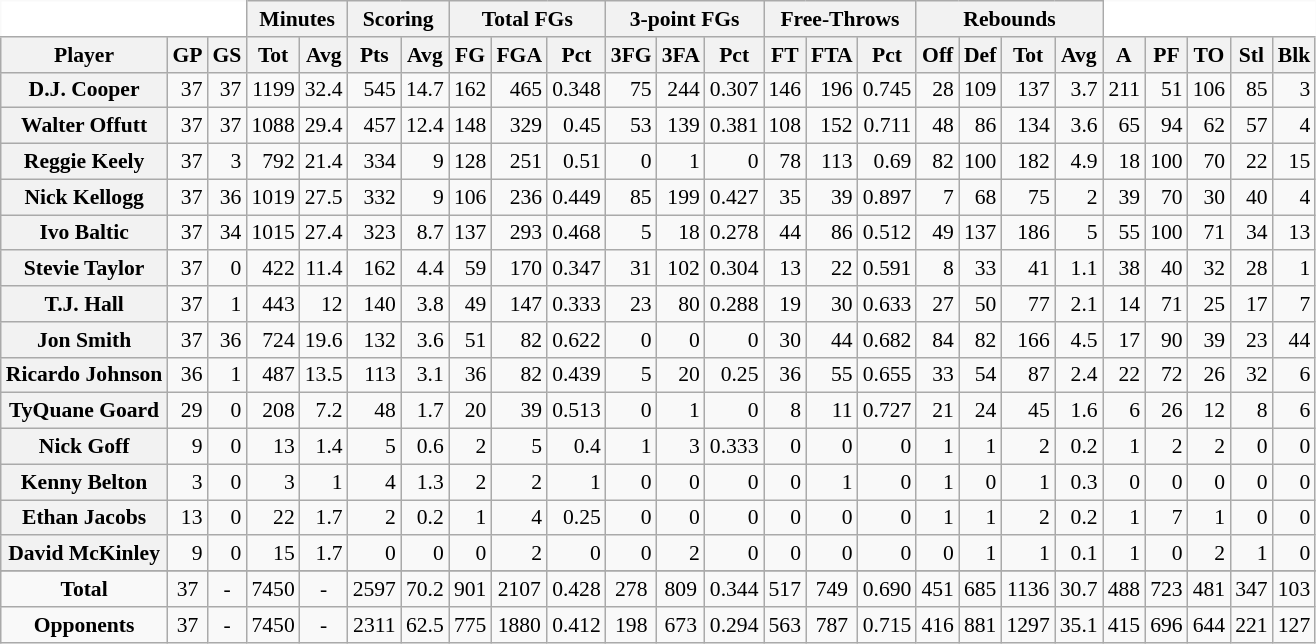<table class="wikitable sortable" border="1" style="font-size:90%;">
<tr>
<th colspan="3" style="border-top-style:hidden; border-left-style:hidden; background: white;"></th>
<th colspan="2" style=>Minutes</th>
<th colspan="2" style=>Scoring</th>
<th colspan="3" style=>Total FGs</th>
<th colspan="3" style=>3-point FGs</th>
<th colspan="3" style=>Free-Throws</th>
<th colspan="4" style=>Rebounds</th>
<th colspan="5" style="border-top-style:hidden; border-right-style:hidden; background: white;"></th>
</tr>
<tr>
<th scope="col" style=>Player</th>
<th scope="col" style=>GP</th>
<th scope="col" style=>GS</th>
<th scope="col" style=>Tot</th>
<th scope="col" style=>Avg</th>
<th scope="col" style=>Pts</th>
<th scope="col" style=>Avg</th>
<th scope="col" style=>FG</th>
<th scope="col" style=>FGA</th>
<th scope="col" style=>Pct</th>
<th scope="col" style=>3FG</th>
<th scope="col" style=>3FA</th>
<th scope="col" style=>Pct</th>
<th scope="col" style=>FT</th>
<th scope="col" style=>FTA</th>
<th scope="col" style=>Pct</th>
<th scope="col" style=>Off</th>
<th scope="col" style=>Def</th>
<th scope="col" style=>Tot</th>
<th scope="col" style=>Avg</th>
<th scope="col" style=>A</th>
<th scope="col" style=>PF</th>
<th scope="col" style=>TO</th>
<th scope="col" style=>Stl</th>
<th scope="col" style=>Blk</th>
</tr>
<tr>
<th>D.J. Cooper</th>
<td align="right">37</td>
<td align="right">37</td>
<td align="right">1199</td>
<td align="right">32.4</td>
<td align="right">545</td>
<td align="right">14.7</td>
<td align="right">162</td>
<td align="right">465</td>
<td align="right">0.348</td>
<td align="right">75</td>
<td align="right">244</td>
<td align="right">0.307</td>
<td align="right">146</td>
<td align="right">196</td>
<td align="right">0.745</td>
<td align="right">28</td>
<td align="right">109</td>
<td align="right">137</td>
<td align="right">3.7</td>
<td align="right">211</td>
<td align="right">51</td>
<td align="right">106</td>
<td align="right">85</td>
<td align="right">3</td>
</tr>
<tr>
<th>Walter Offutt</th>
<td align="right">37</td>
<td align="right">37</td>
<td align="right">1088</td>
<td align="right">29.4</td>
<td align="right">457</td>
<td align="right">12.4</td>
<td align="right">148</td>
<td align="right">329</td>
<td align="right">0.45</td>
<td align="right">53</td>
<td align="right">139</td>
<td align="right">0.381</td>
<td align="right">108</td>
<td align="right">152</td>
<td align="right">0.711</td>
<td align="right">48</td>
<td align="right">86</td>
<td align="right">134</td>
<td align="right">3.6</td>
<td align="right">65</td>
<td align="right">94</td>
<td align="right">62</td>
<td align="right">57</td>
<td align="right">4</td>
</tr>
<tr>
<th>Reggie Keely</th>
<td align="right">37</td>
<td align="right">3</td>
<td align="right">792</td>
<td align="right">21.4</td>
<td align="right">334</td>
<td align="right">9</td>
<td align="right">128</td>
<td align="right">251</td>
<td align="right">0.51</td>
<td align="right">0</td>
<td align="right">1</td>
<td align="right">0</td>
<td align="right">78</td>
<td align="right">113</td>
<td align="right">0.69</td>
<td align="right">82</td>
<td align="right">100</td>
<td align="right">182</td>
<td align="right">4.9</td>
<td align="right">18</td>
<td align="right">100</td>
<td align="right">70</td>
<td align="right">22</td>
<td align="right">15</td>
</tr>
<tr>
<th>Nick Kellogg</th>
<td align="right">37</td>
<td align="right">36</td>
<td align="right">1019</td>
<td align="right">27.5</td>
<td align="right">332</td>
<td align="right">9</td>
<td align="right">106</td>
<td align="right">236</td>
<td align="right">0.449</td>
<td align="right">85</td>
<td align="right">199</td>
<td align="right">0.427</td>
<td align="right">35</td>
<td align="right">39</td>
<td align="right">0.897</td>
<td align="right">7</td>
<td align="right">68</td>
<td align="right">75</td>
<td align="right">2</td>
<td align="right">39</td>
<td align="right">70</td>
<td align="right">30</td>
<td align="right">40</td>
<td align="right">4</td>
</tr>
<tr>
<th>Ivo Baltic</th>
<td align="right">37</td>
<td align="right">34</td>
<td align="right">1015</td>
<td align="right">27.4</td>
<td align="right">323</td>
<td align="right">8.7</td>
<td align="right">137</td>
<td align="right">293</td>
<td align="right">0.468</td>
<td align="right">5</td>
<td align="right">18</td>
<td align="right">0.278</td>
<td align="right">44</td>
<td align="right">86</td>
<td align="right">0.512</td>
<td align="right">49</td>
<td align="right">137</td>
<td align="right">186</td>
<td align="right">5</td>
<td align="right">55</td>
<td align="right">100</td>
<td align="right">71</td>
<td align="right">34</td>
<td align="right">13</td>
</tr>
<tr>
<th>Stevie Taylor</th>
<td align="right">37</td>
<td align="right">0</td>
<td align="right">422</td>
<td align="right">11.4</td>
<td align="right">162</td>
<td align="right">4.4</td>
<td align="right">59</td>
<td align="right">170</td>
<td align="right">0.347</td>
<td align="right">31</td>
<td align="right">102</td>
<td align="right">0.304</td>
<td align="right">13</td>
<td align="right">22</td>
<td align="right">0.591</td>
<td align="right">8</td>
<td align="right">33</td>
<td align="right">41</td>
<td align="right">1.1</td>
<td align="right">38</td>
<td align="right">40</td>
<td align="right">32</td>
<td align="right">28</td>
<td align="right">1</td>
</tr>
<tr>
<th>T.J. Hall</th>
<td align="right">37</td>
<td align="right">1</td>
<td align="right">443</td>
<td align="right">12</td>
<td align="right">140</td>
<td align="right">3.8</td>
<td align="right">49</td>
<td align="right">147</td>
<td align="right">0.333</td>
<td align="right">23</td>
<td align="right">80</td>
<td align="right">0.288</td>
<td align="right">19</td>
<td align="right">30</td>
<td align="right">0.633</td>
<td align="right">27</td>
<td align="right">50</td>
<td align="right">77</td>
<td align="right">2.1</td>
<td align="right">14</td>
<td align="right">71</td>
<td align="right">25</td>
<td align="right">17</td>
<td align="right">7</td>
</tr>
<tr>
<th>Jon Smith</th>
<td align="right">37</td>
<td align="right">36</td>
<td align="right">724</td>
<td align="right">19.6</td>
<td align="right">132</td>
<td align="right">3.6</td>
<td align="right">51</td>
<td align="right">82</td>
<td align="right">0.622</td>
<td align="right">0</td>
<td align="right">0</td>
<td align="right">0</td>
<td align="right">30</td>
<td align="right">44</td>
<td align="right">0.682</td>
<td align="right">84</td>
<td align="right">82</td>
<td align="right">166</td>
<td align="right">4.5</td>
<td align="right">17</td>
<td align="right">90</td>
<td align="right">39</td>
<td align="right">23</td>
<td align="right">44</td>
</tr>
<tr>
<th>Ricardo Johnson</th>
<td align="right">36</td>
<td align="right">1</td>
<td align="right">487</td>
<td align="right">13.5</td>
<td align="right">113</td>
<td align="right">3.1</td>
<td align="right">36</td>
<td align="right">82</td>
<td align="right">0.439</td>
<td align="right">5</td>
<td align="right">20</td>
<td align="right">0.25</td>
<td align="right">36</td>
<td align="right">55</td>
<td align="right">0.655</td>
<td align="right">33</td>
<td align="right">54</td>
<td align="right">87</td>
<td align="right">2.4</td>
<td align="right">22</td>
<td align="right">72</td>
<td align="right">26</td>
<td align="right">32</td>
<td align="right">6</td>
</tr>
<tr>
<th>TyQuane Goard</th>
<td align="right">29</td>
<td align="right">0</td>
<td align="right">208</td>
<td align="right">7.2</td>
<td align="right">48</td>
<td align="right">1.7</td>
<td align="right">20</td>
<td align="right">39</td>
<td align="right">0.513</td>
<td align="right">0</td>
<td align="right">1</td>
<td align="right">0</td>
<td align="right">8</td>
<td align="right">11</td>
<td align="right">0.727</td>
<td align="right">21</td>
<td align="right">24</td>
<td align="right">45</td>
<td align="right">1.6</td>
<td align="right">6</td>
<td align="right">26</td>
<td align="right">12</td>
<td align="right">8</td>
<td align="right">6</td>
</tr>
<tr>
<th>Nick Goff</th>
<td align="right">9</td>
<td align="right">0</td>
<td align="right">13</td>
<td align="right">1.4</td>
<td align="right">5</td>
<td align="right">0.6</td>
<td align="right">2</td>
<td align="right">5</td>
<td align="right">0.4</td>
<td align="right">1</td>
<td align="right">3</td>
<td align="right">0.333</td>
<td align="right">0</td>
<td align="right">0</td>
<td align="right">0</td>
<td align="right">1</td>
<td align="right">1</td>
<td align="right">2</td>
<td align="right">0.2</td>
<td align="right">1</td>
<td align="right">2</td>
<td align="right">2</td>
<td align="right">0</td>
<td align="right">0</td>
</tr>
<tr>
<th>Kenny Belton</th>
<td align="right">3</td>
<td align="right">0</td>
<td align="right">3</td>
<td align="right">1</td>
<td align="right">4</td>
<td align="right">1.3</td>
<td align="right">2</td>
<td align="right">2</td>
<td align="right">1</td>
<td align="right">0</td>
<td align="right">0</td>
<td align="right">0</td>
<td align="right">0</td>
<td align="right">1</td>
<td align="right">0</td>
<td align="right">1</td>
<td align="right">0</td>
<td align="right">1</td>
<td align="right">0.3</td>
<td align="right">0</td>
<td align="right">0</td>
<td align="right">0</td>
<td align="right">0</td>
<td align="right">0</td>
</tr>
<tr>
<th>Ethan Jacobs</th>
<td align="right">13</td>
<td align="right">0</td>
<td align="right">22</td>
<td align="right">1.7</td>
<td align="right">2</td>
<td align="right">0.2</td>
<td align="right">1</td>
<td align="right">4</td>
<td align="right">0.25</td>
<td align="right">0</td>
<td align="right">0</td>
<td align="right">0</td>
<td align="right">0</td>
<td align="right">0</td>
<td align="right">0</td>
<td align="right">1</td>
<td align="right">1</td>
<td align="right">2</td>
<td align="right">0.2</td>
<td align="right">1</td>
<td align="right">7</td>
<td align="right">1</td>
<td align="right">0</td>
<td align="right">0</td>
</tr>
<tr>
<th>David McKinley</th>
<td align="right">9</td>
<td align="right">0</td>
<td align="right">15</td>
<td align="right">1.7</td>
<td align="right">0</td>
<td align="right">0</td>
<td align="right">0</td>
<td align="right">2</td>
<td align="right">0</td>
<td align="right">0</td>
<td align="right">2</td>
<td align="right">0</td>
<td align="right">0</td>
<td align="right">0</td>
<td align="right">0</td>
<td align="right">0</td>
<td align="right">1</td>
<td align="right">1</td>
<td align="right">0.1</td>
<td align="right">1</td>
<td align="right">0</td>
<td align="right">2</td>
<td align="right">1</td>
<td align="right">0</td>
</tr>
<tr>
</tr>
<tr class="sortbottom">
<td align="center" style=><strong>Total</strong></td>
<td align="center" style=>37</td>
<td align="center" style=>-</td>
<td align="center" style=>7450</td>
<td align="center" style=>-</td>
<td align="center" style=>2597</td>
<td align="center" style=>70.2</td>
<td align="center" style=>901</td>
<td align="center" style=>2107</td>
<td align="center" style=>0.428</td>
<td align="center" style=>278</td>
<td align="center" style=>809</td>
<td align="center" style=>0.344</td>
<td align="center" style=>517</td>
<td align="center" style=>749</td>
<td align="center" style=>0.690</td>
<td align="center" style=>451</td>
<td align="center" style=>685</td>
<td align="center" style=>1136</td>
<td align="center" style=>30.7</td>
<td align="center" style=>488</td>
<td align="center" style=>723</td>
<td align="center" style=>481</td>
<td align="center" style=>347</td>
<td align="center" style=>103</td>
</tr>
<tr class="sortbottom">
<td align="center"><strong>Opponents</strong></td>
<td align="center">37</td>
<td align="center">-</td>
<td align="center">7450</td>
<td align="center">-</td>
<td align="center">2311</td>
<td align="center">62.5</td>
<td align="center">775</td>
<td align="center">1880</td>
<td align="center">0.412</td>
<td align="center">198</td>
<td align="center">673</td>
<td align="center">0.294</td>
<td align="center">563</td>
<td align="center">787</td>
<td align="center">0.715</td>
<td align="center">416</td>
<td align="center">881</td>
<td align="center">1297</td>
<td align="center">35.1</td>
<td align="center">415</td>
<td align="center">696</td>
<td align="center">644</td>
<td align="center">221</td>
<td align="center">127</td>
</tr>
</table>
